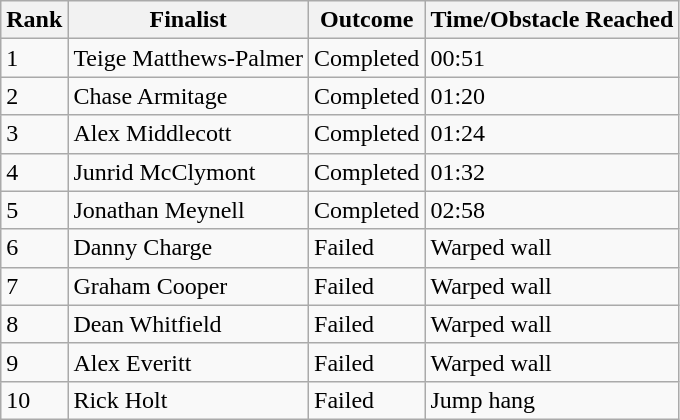<table class="wikitable">
<tr>
<th>Rank</th>
<th>Finalist</th>
<th>Outcome</th>
<th>Time/Obstacle Reached</th>
</tr>
<tr>
<td>1</td>
<td>Teige Matthews-Palmer</td>
<td>Completed</td>
<td>00:51</td>
</tr>
<tr>
<td>2</td>
<td>Chase Armitage</td>
<td>Completed</td>
<td>01:20</td>
</tr>
<tr>
<td>3</td>
<td>Alex Middlecott</td>
<td>Completed</td>
<td>01:24</td>
</tr>
<tr>
<td>4</td>
<td>Junrid McClymont</td>
<td>Completed</td>
<td>01:32</td>
</tr>
<tr>
<td>5</td>
<td>Jonathan Meynell</td>
<td>Completed</td>
<td>02:58</td>
</tr>
<tr>
<td>6</td>
<td>Danny Charge</td>
<td>Failed</td>
<td>Warped wall</td>
</tr>
<tr>
<td>7</td>
<td>Graham Cooper</td>
<td>Failed</td>
<td>Warped wall</td>
</tr>
<tr>
<td>8</td>
<td>Dean Whitfield</td>
<td>Failed</td>
<td>Warped wall</td>
</tr>
<tr>
<td>9</td>
<td>Alex Everitt</td>
<td>Failed</td>
<td>Warped wall</td>
</tr>
<tr>
<td>10</td>
<td>Rick Holt</td>
<td>Failed</td>
<td>Jump hang</td>
</tr>
</table>
